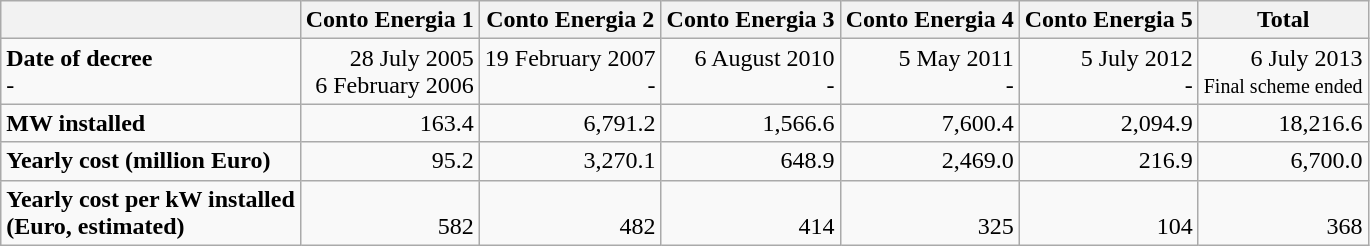<table class="wikitable">
<tr>
<th></th>
<th>Conto Energia 1</th>
<th>Conto Energia 2</th>
<th>Conto Energia 3</th>
<th>Conto Energia 4</th>
<th>Conto Energia 5</th>
<th>Total</th>
</tr>
<tr>
<td><strong>Date of decree</strong><br>-</td>
<td style="text-align:right;">28 July 2005<br>6 February 2006</td>
<td style="text-align:right;">19 February 2007 <br>-</td>
<td style="text-align:right;">6 August 2010 <br>-</td>
<td style="text-align:right;">5 May 2011 <br>-</td>
<td style="text-align:right;">5 July 2012 <br>-</td>
<td style="text-align:right;">6 July 2013<br><small> Final scheme ended</small></td>
</tr>
<tr>
<td><strong>MW installed</strong></td>
<td style="text-align:right;">163.4</td>
<td style="text-align:right;">6,791.2</td>
<td style="text-align:right;">1,566.6</td>
<td style="text-align:right;">7,600.4</td>
<td style="text-align:right;">2,094.9</td>
<td style="text-align:right;">18,216.6</td>
</tr>
<tr>
<td><strong>Yearly cost  (million Euro)</strong></td>
<td style="text-align:right;">95.2</td>
<td style="text-align:right;">3,270.1</td>
<td style="text-align:right;">648.9</td>
<td style="text-align:right;">2,469.0</td>
<td style="text-align:right;">216.9</td>
<td style="text-align:right;">6,700.0</td>
</tr>
<tr>
<td><strong>Yearly cost per kW installed <br>(Euro, estimated)</strong></td>
<td style="text-align:right;"><br> 582</td>
<td style="text-align:right;"><br> 482</td>
<td style="text-align:right;"><br>414</td>
<td style="text-align:right;"><br>325</td>
<td style="text-align:right;"><br>104</td>
<td style="text-align:right;"><br>368</td>
</tr>
</table>
